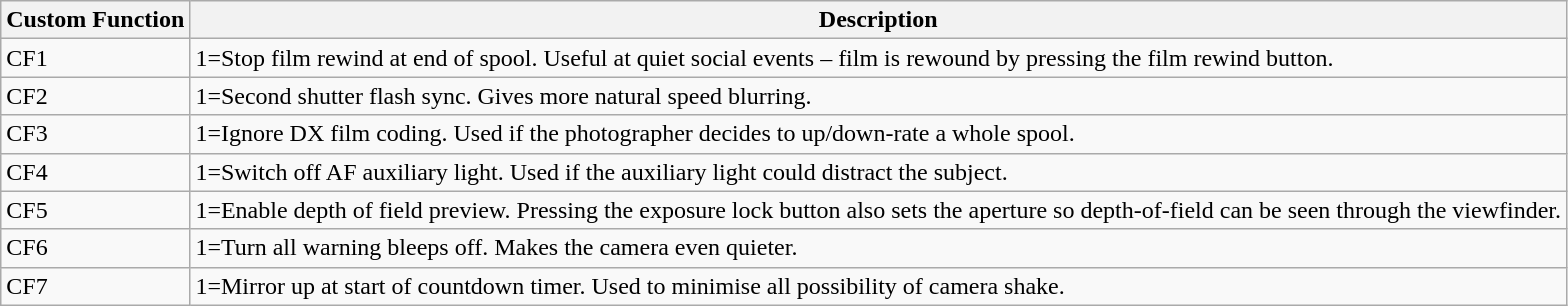<table class="wikitable" border="1">
<tr>
<th>Custom Function</th>
<th>Description</th>
</tr>
<tr>
<td>CF1</td>
<td>1=Stop film rewind at end of spool. Useful at quiet social events – film is rewound by pressing the film rewind button.</td>
</tr>
<tr>
<td>CF2</td>
<td>1=Second shutter flash sync. Gives more natural speed blurring.</td>
</tr>
<tr>
<td>CF3</td>
<td>1=Ignore DX film coding. Used if the photographer decides to up/down-rate a whole spool.</td>
</tr>
<tr>
<td>CF4</td>
<td>1=Switch off AF auxiliary light. Used if the auxiliary light could distract the subject.</td>
</tr>
<tr>
<td>CF5</td>
<td>1=Enable depth of field preview. Pressing the exposure lock button also sets the aperture so depth-of-field can be seen through the viewfinder.</td>
</tr>
<tr>
<td>CF6</td>
<td>1=Turn all warning bleeps off. Makes the camera even quieter.</td>
</tr>
<tr>
<td>CF7</td>
<td>1=Mirror up at start of countdown timer. Used to minimise all possibility of camera shake.</td>
</tr>
</table>
